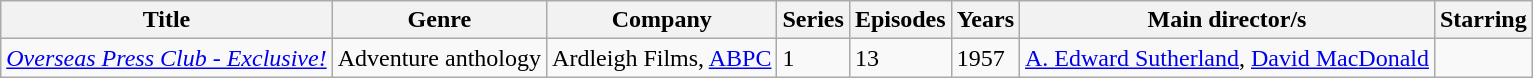<table class="wikitable unsortable">
<tr>
<th>Title</th>
<th>Genre</th>
<th>Company</th>
<th>Series</th>
<th>Episodes</th>
<th>Years</th>
<th>Main director/s</th>
<th>Starring</th>
</tr>
<tr>
<td><em><a href='#'>Overseas Press Club - Exclusive!</a></em></td>
<td>Adventure anthology</td>
<td>Ardleigh Films, <a href='#'>ABPC</a></td>
<td>1</td>
<td>13</td>
<td>1957</td>
<td><a href='#'>A. Edward Sutherland</a>, <a href='#'>David MacDonald</a></td>
<td></td>
</tr>
</table>
